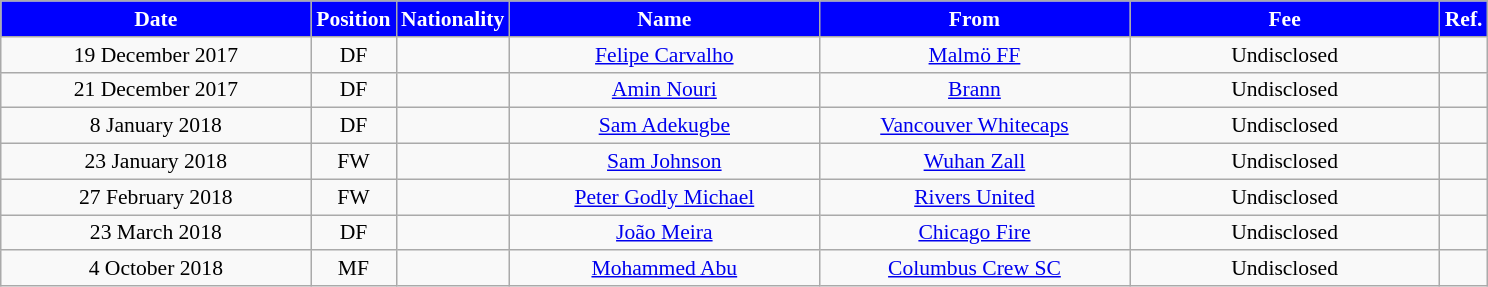<table class="wikitable"  style="text-align:center; font-size:90%; ">
<tr>
<th style="background:#00f; color:white; width:200px;">Date</th>
<th style="background:#00f; color:white; width:50px;">Position</th>
<th style="background:#00f; color:white; width:50px;">Nationality</th>
<th style="background:#00f; color:white; width:200px;">Name</th>
<th style="background:#00f; color:white; width:200px;">From</th>
<th style="background:#00f; color:white; width:200px;">Fee</th>
<th style="background:#00f; color:white; width:25px;">Ref.</th>
</tr>
<tr>
<td>19 December 2017</td>
<td>DF</td>
<td></td>
<td><a href='#'>Felipe Carvalho</a></td>
<td><a href='#'>Malmö FF</a></td>
<td>Undisclosed</td>
<td></td>
</tr>
<tr>
<td>21 December 2017</td>
<td>DF</td>
<td></td>
<td><a href='#'>Amin Nouri</a></td>
<td><a href='#'>Brann</a></td>
<td>Undisclosed</td>
<td></td>
</tr>
<tr>
<td>8 January 2018</td>
<td>DF</td>
<td></td>
<td><a href='#'>Sam Adekugbe</a></td>
<td><a href='#'>Vancouver Whitecaps</a></td>
<td>Undisclosed</td>
<td></td>
</tr>
<tr>
<td>23 January 2018</td>
<td>FW</td>
<td></td>
<td><a href='#'>Sam Johnson</a></td>
<td><a href='#'>Wuhan Zall</a></td>
<td>Undisclosed</td>
<td></td>
</tr>
<tr>
<td>27 February 2018</td>
<td>FW</td>
<td></td>
<td><a href='#'>Peter Godly Michael</a></td>
<td><a href='#'>Rivers United</a></td>
<td>Undisclosed</td>
<td></td>
</tr>
<tr>
<td>23 March 2018</td>
<td>DF</td>
<td></td>
<td><a href='#'>João Meira</a></td>
<td><a href='#'>Chicago Fire</a></td>
<td>Undisclosed</td>
<td></td>
</tr>
<tr>
<td>4 October 2018</td>
<td>MF</td>
<td></td>
<td><a href='#'>Mohammed Abu</a></td>
<td><a href='#'>Columbus Crew SC</a></td>
<td>Undisclosed</td>
<td></td>
</tr>
</table>
